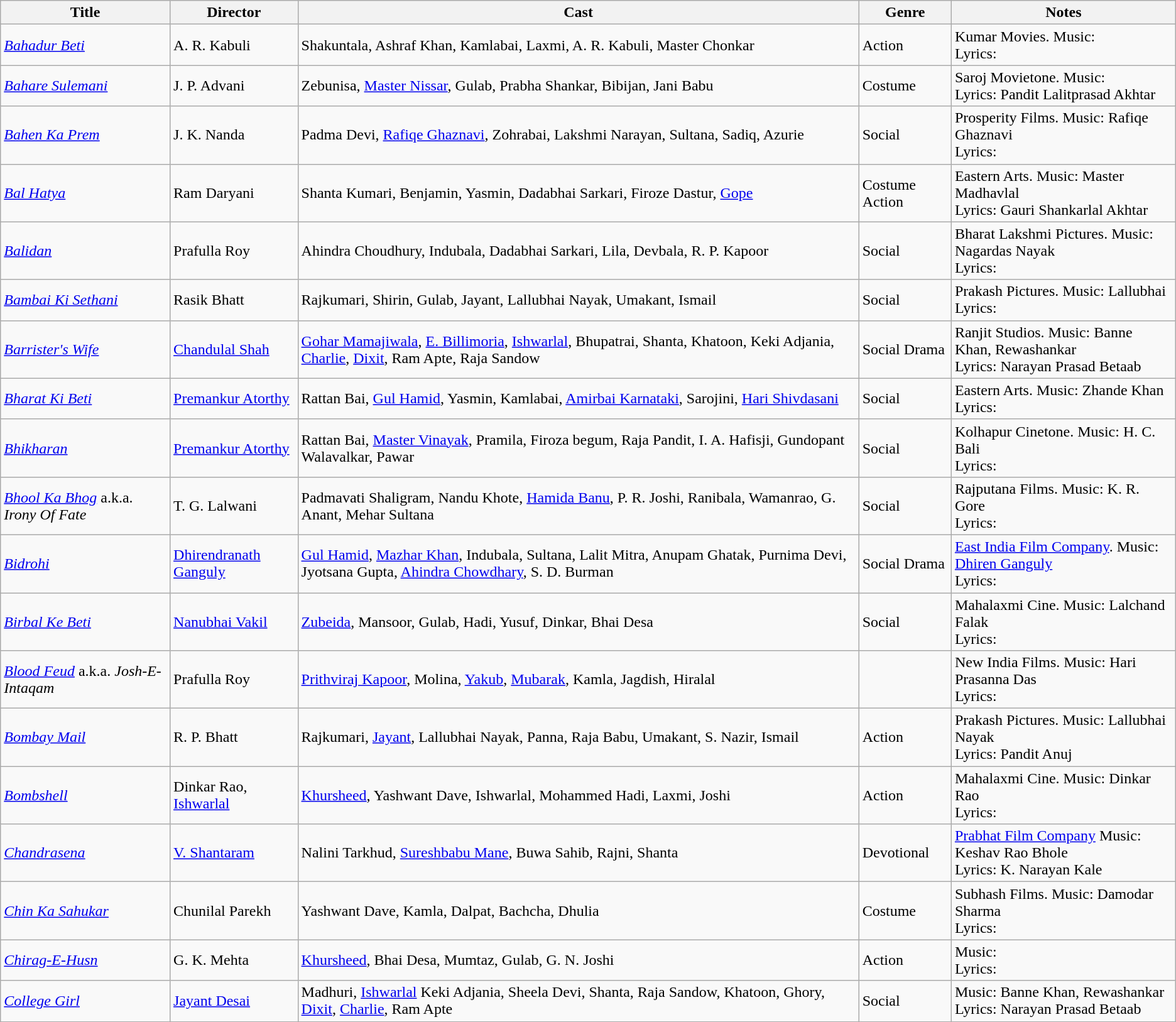<table class="wikitable">
<tr>
<th>Title</th>
<th>Director</th>
<th>Cast</th>
<th>Genre</th>
<th>Notes</th>
</tr>
<tr>
<td><em><a href='#'>Bahadur Beti</a></em></td>
<td>A. R. Kabuli</td>
<td>Shakuntala, Ashraf Khan, Kamlabai, Laxmi, A. R. Kabuli, Master Chonkar</td>
<td>Action</td>
<td>Kumar Movies. Music: <br>Lyrics:</td>
</tr>
<tr>
<td><em><a href='#'>Bahare Sulemani</a></em></td>
<td>J. P. Advani</td>
<td>Zebunisa, <a href='#'>Master Nissar</a>, Gulab, Prabha Shankar, Bibijan, Jani Babu</td>
<td>Costume</td>
<td>Saroj Movietone. Music: <br>Lyrics: Pandit Lalitprasad Akhtar</td>
</tr>
<tr>
<td><em><a href='#'>Bahen Ka Prem</a></em></td>
<td>J. K. Nanda</td>
<td>Padma Devi, <a href='#'>Rafiqe Ghaznavi</a>, Zohrabai, Lakshmi Narayan, Sultana, Sadiq, Azurie</td>
<td>Social</td>
<td>Prosperity Films. Music: Rafiqe Ghaznavi<br>Lyrics:</td>
</tr>
<tr>
<td><em><a href='#'>Bal Hatya</a></em></td>
<td>Ram Daryani</td>
<td>Shanta Kumari, Benjamin, Yasmin, Dadabhai Sarkari, Firoze Dastur, <a href='#'>Gope</a></td>
<td>Costume Action</td>
<td>Eastern Arts. Music: Master Madhavlal<br>Lyrics: Gauri Shankarlal Akhtar</td>
</tr>
<tr>
<td><em><a href='#'>Balidan</a></em></td>
<td>Prafulla Roy</td>
<td>Ahindra Choudhury, Indubala, Dadabhai Sarkari,  Lila, Devbala, R. P. Kapoor</td>
<td>Social</td>
<td>Bharat Lakshmi Pictures. Music: Nagardas Nayak<br>Lyrics:</td>
</tr>
<tr>
<td><em><a href='#'>Bambai Ki Sethani</a></em></td>
<td>Rasik Bhatt</td>
<td>Rajkumari, Shirin,  Gulab, Jayant, Lallubhai Nayak, Umakant, Ismail</td>
<td>Social</td>
<td>Prakash Pictures. Music: Lallubhai<br>Lyrics:</td>
</tr>
<tr>
<td><em><a href='#'>Barrister's Wife</a></em></td>
<td><a href='#'>Chandulal Shah</a></td>
<td><a href='#'>Gohar Mamajiwala</a>, <a href='#'>E. Billimoria</a>, <a href='#'>Ishwarlal</a>, Bhupatrai, Shanta, Khatoon, Keki Adjania, <a href='#'>Charlie</a>, <a href='#'>Dixit</a>, Ram Apte, Raja Sandow</td>
<td>Social Drama</td>
<td>Ranjit Studios. Music: Banne Khan, Rewashankar<br>Lyrics: Narayan Prasad Betaab</td>
</tr>
<tr>
<td><em><a href='#'>Bharat Ki Beti</a></em></td>
<td><a href='#'>Premankur Atorthy</a></td>
<td>Rattan Bai, <a href='#'>Gul Hamid</a>, Yasmin, Kamlabai, <a href='#'>Amirbai Karnataki</a>, Sarojini, <a href='#'>Hari Shivdasani</a></td>
<td>Social</td>
<td>Eastern Arts. Music: Zhande Khan<br>Lyrics:</td>
</tr>
<tr>
<td><em><a href='#'>Bhikharan</a></em></td>
<td><a href='#'>Premankur Atorthy</a></td>
<td>Rattan Bai, <a href='#'>Master Vinayak</a>, Pramila, Firoza begum, Raja Pandit, I. A. Hafisji, Gundopant Walavalkar, Pawar</td>
<td>Social</td>
<td>Kolhapur Cinetone.  Music: H. C. Bali<br>Lyrics:</td>
</tr>
<tr>
<td><em><a href='#'>Bhool Ka Bhog</a></em> a.k.a. <em>Irony Of Fate</em></td>
<td>T. G. Lalwani</td>
<td>Padmavati Shaligram, Nandu Khote, <a href='#'>Hamida Banu</a>, P. R. Joshi, Ranibala, Wamanrao, G. Anant, Mehar Sultana</td>
<td>Social</td>
<td>Rajputana Films. Music: K. R. Gore<br>Lyrics:</td>
</tr>
<tr>
<td><em><a href='#'>Bidrohi</a></em></td>
<td><a href='#'>Dhirendranath Ganguly</a></td>
<td><a href='#'>Gul Hamid</a>, <a href='#'>Mazhar Khan</a>, Indubala, Sultana, Lalit Mitra, Anupam Ghatak, Purnima Devi, Jyotsana Gupta, <a href='#'>Ahindra Chowdhary</a>, S. D. Burman</td>
<td>Social Drama</td>
<td><a href='#'>East India Film Company</a>. Music: <a href='#'>Dhiren Ganguly</a><br>Lyrics:</td>
</tr>
<tr>
<td><em><a href='#'>Birbal Ke Beti</a></em></td>
<td><a href='#'>Nanubhai Vakil</a></td>
<td><a href='#'>Zubeida</a>, Mansoor, Gulab, Hadi, Yusuf, Dinkar, Bhai Desa</td>
<td>Social</td>
<td>Mahalaxmi Cine.  Music: Lalchand Falak<br>Lyrics:</td>
</tr>
<tr>
<td><em><a href='#'>Blood Feud</a></em> a.k.a. <em>Josh-E-Intaqam</em></td>
<td>Prafulla Roy</td>
<td><a href='#'>Prithviraj Kapoor</a>, Molina, <a href='#'>Yakub</a>, <a href='#'>Mubarak</a>, Kamla, Jagdish, Hiralal</td>
<td></td>
<td>New India Films. Music: Hari Prasanna Das<br>Lyrics:</td>
</tr>
<tr>
<td><em><a href='#'>Bombay Mail</a></em></td>
<td>R. P. Bhatt</td>
<td>Rajkumari, <a href='#'>Jayant</a>, Lallubhai Nayak, Panna, Raja Babu, Umakant, S. Nazir, Ismail</td>
<td>Action</td>
<td>Prakash Pictures. Music: Lallubhai Nayak <br>Lyrics: Pandit Anuj</td>
</tr>
<tr>
<td><em><a href='#'>Bombshell</a></em></td>
<td>Dinkar Rao, <a href='#'>Ishwarlal</a></td>
<td><a href='#'>Khursheed</a>, Yashwant Dave, Ishwarlal, Mohammed Hadi,  Laxmi, Joshi</td>
<td>Action</td>
<td>Mahalaxmi Cine.  Music: Dinkar Rao<br>Lyrics:</td>
</tr>
<tr>
<td><em><a href='#'>Chandrasena</a></em></td>
<td><a href='#'>V. Shantaram</a></td>
<td>Nalini Tarkhud, <a href='#'>Sureshbabu Mane</a>, Buwa Sahib, Rajni, Shanta</td>
<td>Devotional</td>
<td><a href='#'>Prabhat Film Company</a>  Music: Keshav Rao Bhole<br>Lyrics: K. Narayan Kale</td>
</tr>
<tr>
<td><em><a href='#'>Chin Ka Sahukar</a></em></td>
<td>Chunilal Parekh</td>
<td>Yashwant Dave, Kamla, Dalpat,  Bachcha, Dhulia</td>
<td>Costume</td>
<td>Subhash Films. Music: Damodar Sharma<br>Lyrics:</td>
</tr>
<tr>
<td><em><a href='#'>Chirag-E-Husn</a></em></td>
<td>G. K. Mehta</td>
<td><a href='#'>Khursheed</a>, Bhai Desa, Mumtaz, Gulab, G. N. Joshi</td>
<td>Action</td>
<td>Music: <br>Lyrics:</td>
</tr>
<tr>
<td><em><a href='#'>College Girl</a></em></td>
<td><a href='#'>Jayant Desai</a></td>
<td>Madhuri, <a href='#'>Ishwarlal</a> Keki Adjania, Sheela Devi, Shanta, Raja Sandow, Khatoon, Ghory, <a href='#'>Dixit</a>, <a href='#'>Charlie</a>, Ram Apte</td>
<td>Social</td>
<td>Music: Banne Khan, Rewashankar<br>Lyrics: Narayan Prasad Betaab</td>
</tr>
<tr>
</tr>
</table>
